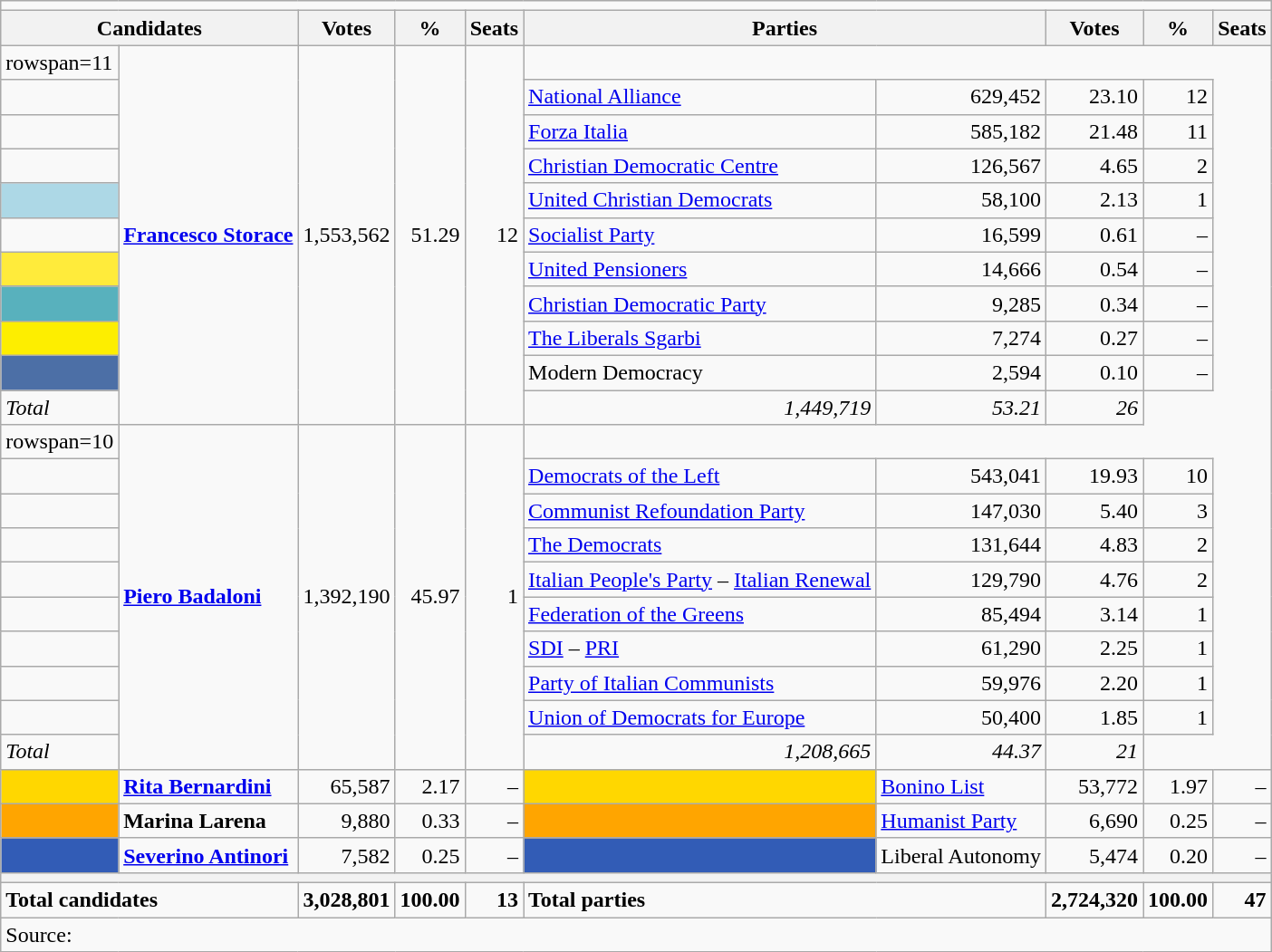<table class="wikitable">
<tr>
<td colspan=10></td>
</tr>
<tr>
<th colspan=2>Candidates</th>
<th>Votes</th>
<th>%</th>
<th>Seats</th>
<th colspan=2>Parties</th>
<th>Votes</th>
<th>%</th>
<th>Seats</th>
</tr>
<tr>
<td>rowspan=11 </td>
<td rowspan=11><strong><a href='#'>Francesco Storace</a></strong></td>
<td rowspan=11 align=right>1,553,562</td>
<td rowspan=11 align=right>51.29</td>
<td rowspan=11 align=right>12</td>
</tr>
<tr>
<td></td>
<td><a href='#'>National Alliance</a></td>
<td align=right>629,452</td>
<td align=right>23.10</td>
<td align=right>12</td>
</tr>
<tr>
<td></td>
<td><a href='#'>Forza Italia</a></td>
<td align=right>585,182</td>
<td align=right>21.48</td>
<td align=right>11</td>
</tr>
<tr>
<td></td>
<td><a href='#'>Christian Democratic Centre</a></td>
<td align=right>126,567</td>
<td align=right>4.65</td>
<td align=right>2</td>
</tr>
<tr>
<td bgcolor="lightblue"></td>
<td><a href='#'>United Christian Democrats</a></td>
<td align=right>58,100</td>
<td align=right>2.13</td>
<td align=right>1</td>
</tr>
<tr>
<td></td>
<td><a href='#'>Socialist Party</a></td>
<td align=right>16,599</td>
<td align=right>0.61</td>
<td align=right>–</td>
</tr>
<tr>
<td bgcolor="#FFEB3B"></td>
<td><a href='#'>United Pensioners</a></td>
<td align=right>14,666</td>
<td align=right>0.54</td>
<td align=right>–</td>
</tr>
<tr>
<td bgcolor="#58B1BD"></td>
<td><a href='#'>Christian Democratic Party</a></td>
<td align=right>9,285</td>
<td align=right>0.34</td>
<td align=right>–</td>
</tr>
<tr>
<td bgcolor="#FDEE00"></td>
<td><a href='#'>The Liberals Sgarbi</a></td>
<td align=right>7,274</td>
<td align=right>0.27</td>
<td align=right>–</td>
</tr>
<tr>
<td bgcolor="#4C6FA6"></td>
<td>Modern Democracy</td>
<td align=right>2,594</td>
<td align=right>0.10</td>
<td align=right>–</td>
</tr>
<tr>
<td colspan=2><em>Total</em></td>
<td align=right><em>1,449,719</em></td>
<td align=right><em>53.21</em></td>
<td align=right><em>26</em></td>
</tr>
<tr>
<td>rowspan=10 </td>
<td rowspan=10><strong><a href='#'>Piero Badaloni</a></strong></td>
<td rowspan=10 align=right>1,392,190</td>
<td rowspan=10 align=right>45.97</td>
<td rowspan=10 align=right>1</td>
</tr>
<tr>
<td></td>
<td><a href='#'>Democrats of the Left</a></td>
<td align=right>543,041</td>
<td align=right>19.93</td>
<td align=right>10</td>
</tr>
<tr>
<td></td>
<td><a href='#'>Communist Refoundation Party</a></td>
<td align=right>147,030</td>
<td align=right>5.40</td>
<td align=right>3</td>
</tr>
<tr>
<td></td>
<td><a href='#'>The Democrats</a></td>
<td align=right>131,644</td>
<td align=right>4.83</td>
<td align=right>2</td>
</tr>
<tr>
<td></td>
<td><a href='#'>Italian People's Party</a> – <a href='#'>Italian Renewal</a></td>
<td align=right>129,790</td>
<td align=right>4.76</td>
<td align=right>2</td>
</tr>
<tr>
<td></td>
<td><a href='#'>Federation of the Greens</a></td>
<td align=right>85,494</td>
<td align=right>3.14</td>
<td align=right>1</td>
</tr>
<tr>
<td></td>
<td><a href='#'>SDI</a> – <a href='#'>PRI</a></td>
<td align=right>61,290</td>
<td align=right>2.25</td>
<td align=right>1</td>
</tr>
<tr>
<td></td>
<td><a href='#'>Party of Italian Communists</a></td>
<td align=right>59,976</td>
<td align=right>2.20</td>
<td align=right>1</td>
</tr>
<tr>
<td></td>
<td><a href='#'>Union of Democrats for Europe</a></td>
<td align=right>50,400</td>
<td align=right>1.85</td>
<td align=right>1</td>
</tr>
<tr>
<td colspan=2><em>Total</em></td>
<td align=right><em>1,208,665</em></td>
<td align=right><em>44.37</em></td>
<td align=right><em>21</em></td>
</tr>
<tr>
<td bgcolor="gold"></td>
<td><strong><a href='#'>Rita Bernardini</a></strong></td>
<td align=right>65,587</td>
<td align=right>2.17</td>
<td align=right>–</td>
<td bgcolor="gold"></td>
<td><a href='#'>Bonino List</a></td>
<td align=right>53,772</td>
<td align=right>1.97</td>
<td align=right>–</td>
</tr>
<tr>
<td bgcolor="orange"></td>
<td><strong>Marina Larena</strong></td>
<td align=right>9,880</td>
<td align=right>0.33</td>
<td align=right>–</td>
<td bgcolor="orange"></td>
<td><a href='#'>Humanist Party</a></td>
<td align=right>6,690</td>
<td align=right>0.25</td>
<td align=right>–</td>
</tr>
<tr>
<td bgcolor="#325CB6"></td>
<td><strong><a href='#'>Severino Antinori</a></strong></td>
<td align=right>7,582</td>
<td align=right>0.25</td>
<td align=right>–</td>
<td bgcolor="#325CB6"></td>
<td>Liberal Autonomy</td>
<td align=right>5,474</td>
<td align=right>0.20</td>
<td align=right>–</td>
</tr>
<tr>
<th colspan=10></th>
</tr>
<tr>
<td colspan=2><strong>Total candidates</strong></td>
<td align=right><strong>3,028,801</strong></td>
<td align=right><strong>100.00</strong></td>
<td align=right><strong>13</strong></td>
<td colspan=2><strong>Total parties</strong></td>
<td align=right><strong>2,724,320</strong></td>
<td align=right><strong>100.00</strong></td>
<td align=right><strong>47</strong></td>
</tr>
<tr>
<td colspan=10>Source: </td>
</tr>
</table>
